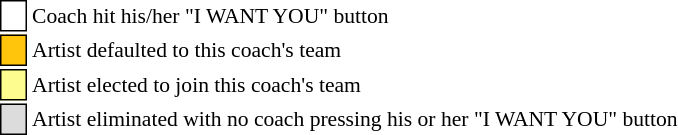<table class="toccolours" style="font-size: 90%; white-space: nowrap;">
<tr>
<td style="background-color:white; border: 1px solid black;"> <strong></strong> </td>
<td>Coach hit his/her "I WANT YOU" button</td>
</tr>
<tr>
<td style="background-color:#FFC40C; border: 1px solid black">    </td>
<td>Artist defaulted to this coach's team</td>
</tr>
<tr>
<td style="background-color:#fdfc8f; border: 1px solid black;">    </td>
<td style="padding-right: 8px">Artist elected to join this coach's team</td>
</tr>
<tr>
<td style="background-color:#DCDCDC; border: 1px solid black">    </td>
<td>Artist eliminated with no coach pressing his or her "I WANT YOU" button</td>
</tr>
<tr>
</tr>
</table>
